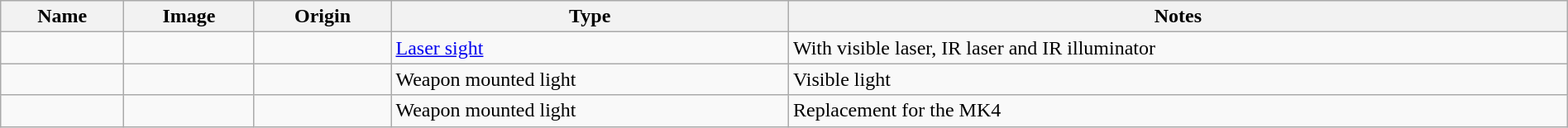<table class="wikitable" style="width:100%;">
<tr>
<th>Name</th>
<th>Image</th>
<th>Origin</th>
<th>Type</th>
<th>Notes</th>
</tr>
<tr>
<td></td>
<td></td>
<td></td>
<td><a href='#'>Laser sight</a></td>
<td>With visible laser, IR laser and IR illuminator</td>
</tr>
<tr>
<td></td>
<td></td>
<td></td>
<td>Weapon mounted light</td>
<td>Visible light</td>
</tr>
<tr>
<td></td>
<td></td>
<td></td>
<td>Weapon mounted light</td>
<td>Replacement for the MK4</td>
</tr>
</table>
